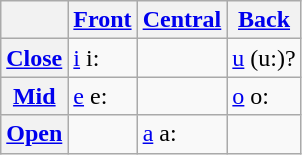<table class="wikitable">
<tr>
<th></th>
<th><a href='#'>Front</a></th>
<th><a href='#'>Central</a></th>
<th><a href='#'>Back</a></th>
</tr>
<tr>
<th><a href='#'>Close</a></th>
<td><a href='#'>i</a> i:</td>
<td></td>
<td><a href='#'>u</a> (u:)?</td>
</tr>
<tr>
<th><a href='#'>Mid</a></th>
<td><a href='#'>e</a> e:</td>
<td></td>
<td><a href='#'>o</a> o:</td>
</tr>
<tr>
<th><a href='#'>Open</a></th>
<td></td>
<td><a href='#'>a</a> a:</td>
<td></td>
</tr>
</table>
